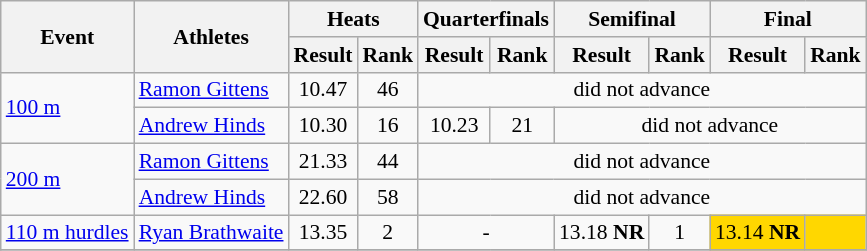<table class="wikitable" border="1" style="font-size:90%">
<tr>
<th rowspan="2">Event</th>
<th rowspan="2">Athletes</th>
<th colspan="2">Heats</th>
<th colspan="2">Quarterfinals</th>
<th colspan="2">Semifinal</th>
<th colspan="2">Final</th>
</tr>
<tr>
<th>Result</th>
<th>Rank</th>
<th>Result</th>
<th>Rank</th>
<th>Result</th>
<th>Rank</th>
<th>Result</th>
<th>Rank</th>
</tr>
<tr>
<td rowspan=2><a href='#'>100 m</a></td>
<td><a href='#'>Ramon Gittens</a></td>
<td align=center>10.47</td>
<td align=center>46</td>
<td align=center colspan=6>did not advance</td>
</tr>
<tr>
<td><a href='#'>Andrew Hinds</a></td>
<td align=center>10.30</td>
<td align=center>16</td>
<td align=center>10.23</td>
<td align=center>21</td>
<td align=center colspan=4>did not advance</td>
</tr>
<tr>
<td rowspan=2><a href='#'>200 m</a></td>
<td><a href='#'>Ramon Gittens</a></td>
<td align=center>21.33</td>
<td align=center>44</td>
<td align=center colspan=6>did not advance</td>
</tr>
<tr>
<td><a href='#'>Andrew Hinds</a></td>
<td align=center>22.60</td>
<td align=center>58</td>
<td align=center colspan=6>did not advance</td>
</tr>
<tr>
<td><a href='#'>110 m hurdles</a></td>
<td><a href='#'>Ryan Brathwaite</a></td>
<td align=center>13.35</td>
<td align=center>2</td>
<td align=center colspan=2>-</td>
<td align=center>13.18 <strong>NR</strong></td>
<td align=center>1</td>
<td align=center bgcolor=gold>13.14 <strong>NR</strong></td>
<td align=center bgcolor=gold></td>
</tr>
<tr>
</tr>
</table>
